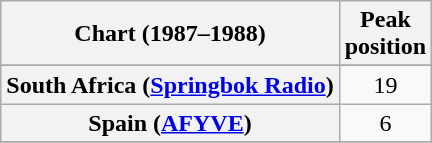<table class="wikitable sortable plainrowheaders" style="text-align:center">
<tr>
<th scope="col">Chart (1987–1988)</th>
<th scope="col">Peak<br>position</th>
</tr>
<tr>
</tr>
<tr>
<th scope="row">South Africa (<a href='#'>Springbok Radio</a>)</th>
<td>19</td>
</tr>
<tr>
<th scope="row">Spain (<a href='#'>AFYVE</a>)</th>
<td>6</td>
</tr>
<tr>
</tr>
</table>
